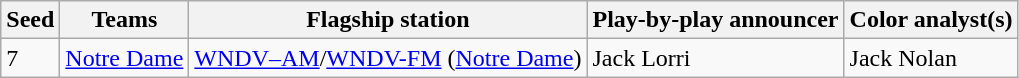<table class="wikitable">
<tr>
<th>Seed</th>
<th>Teams</th>
<th>Flagship station</th>
<th>Play-by-play announcer</th>
<th>Color analyst(s)</th>
</tr>
<tr>
<td>7</td>
<td><a href='#'>Notre Dame</a></td>
<td><a href='#'>WNDV–AM</a>/<a href='#'>WNDV-FM</a> (<a href='#'>Notre Dame</a>)</td>
<td>Jack Lorri</td>
<td>Jack Nolan</td>
</tr>
</table>
